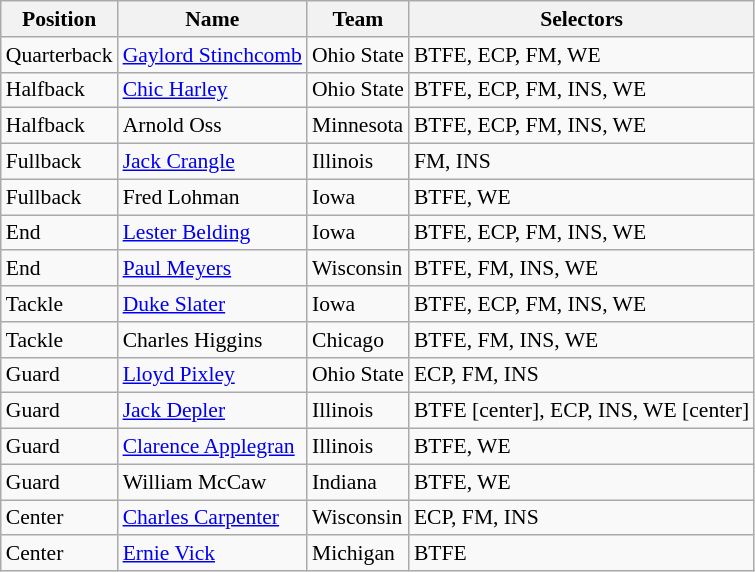<table class="wikitable" style="font-size: 90%">
<tr>
<th>Position</th>
<th>Name</th>
<th>Team</th>
<th>Selectors</th>
</tr>
<tr>
<td>Quarterback</td>
<td><a href='#'>Gaylord Stinchcomb</a></td>
<td>Ohio State</td>
<td>BTFE, ECP, FM, WE</td>
</tr>
<tr>
<td>Halfback</td>
<td><a href='#'>Chic Harley</a></td>
<td>Ohio State</td>
<td>BTFE, ECP, FM, INS, WE</td>
</tr>
<tr>
<td>Halfback</td>
<td>Arnold Oss</td>
<td>Minnesota</td>
<td>BTFE, ECP, FM, INS, WE</td>
</tr>
<tr>
<td>Fullback</td>
<td><a href='#'>Jack Crangle</a></td>
<td>Illinois</td>
<td>FM, INS</td>
</tr>
<tr>
<td>Fullback</td>
<td>Fred Lohman</td>
<td>Iowa</td>
<td>BTFE, WE</td>
</tr>
<tr>
<td>End</td>
<td><a href='#'>Lester Belding</a></td>
<td>Iowa</td>
<td>BTFE, ECP, FM, INS, WE</td>
</tr>
<tr>
<td>End</td>
<td><a href='#'>Paul Meyers</a></td>
<td>Wisconsin</td>
<td>BTFE, FM, INS, WE</td>
</tr>
<tr>
<td>Tackle</td>
<td><a href='#'>Duke Slater</a></td>
<td>Iowa</td>
<td>BTFE, ECP, FM, INS, WE</td>
</tr>
<tr>
<td>Tackle</td>
<td>Charles Higgins</td>
<td>Chicago</td>
<td>BTFE, FM, INS, WE</td>
</tr>
<tr>
<td>Guard</td>
<td><a href='#'>Lloyd Pixley</a></td>
<td>Ohio State</td>
<td>ECP, FM, INS</td>
</tr>
<tr>
<td>Guard</td>
<td><a href='#'>Jack Depler</a></td>
<td>Illinois</td>
<td>BTFE [center], ECP, INS, WE [center]</td>
</tr>
<tr>
<td>Guard</td>
<td><a href='#'>Clarence Applegran</a></td>
<td>Illinois</td>
<td>BTFE, WE</td>
</tr>
<tr>
<td>Guard</td>
<td>William McCaw</td>
<td>Indiana</td>
<td>BTFE, WE</td>
</tr>
<tr>
<td>Center</td>
<td><a href='#'>Charles Carpenter</a></td>
<td>Wisconsin</td>
<td>ECP, FM, INS</td>
</tr>
<tr>
<td>Center</td>
<td><a href='#'>Ernie Vick</a></td>
<td>Michigan</td>
<td>BTFE</td>
</tr>
</table>
